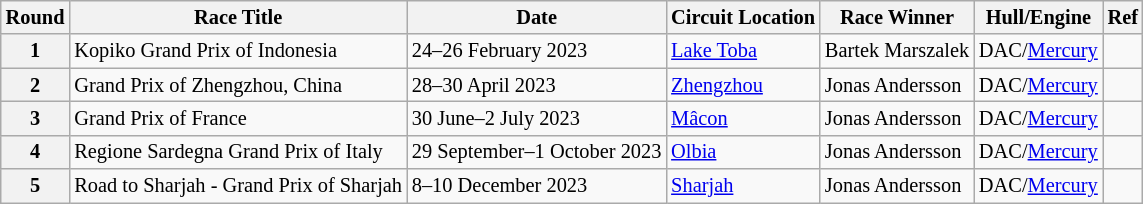<table class="wikitable" border="1" style="font-size: 85%">
<tr>
<th>Round</th>
<th>Race Title</th>
<th>Date</th>
<th>Circuit Location</th>
<th>Race Winner</th>
<th>Hull/Engine</th>
<th>Ref</th>
</tr>
<tr>
<th>1</th>
<td> Kopiko Grand Prix of Indonesia</td>
<td>24–26 February 2023</td>
<td><a href='#'>Lake Toba</a></td>
<td> Bartek Marszalek</td>
<td>DAC/<a href='#'>Mercury</a></td>
<td></td>
</tr>
<tr>
<th>2</th>
<td> Grand Prix of Zhengzhou, China</td>
<td>28–30 April 2023</td>
<td><a href='#'>Zhengzhou</a></td>
<td> Jonas Andersson</td>
<td>DAC/<a href='#'>Mercury</a></td>
<td></td>
</tr>
<tr>
<th>3</th>
<td> Grand Prix of France</td>
<td>30 June–2 July 2023</td>
<td><a href='#'>Mâcon</a></td>
<td> Jonas Andersson</td>
<td>DAC/<a href='#'>Mercury</a></td>
<td></td>
</tr>
<tr>
<th>4</th>
<td> Regione Sardegna Grand Prix of Italy</td>
<td>29 September–1 October 2023</td>
<td><a href='#'>Olbia</a></td>
<td> Jonas Andersson</td>
<td>DAC/<a href='#'>Mercury</a></td>
<td></td>
</tr>
<tr>
<th>5</th>
<td> Road to Sharjah - Grand Prix of Sharjah</td>
<td>8–10 December 2023</td>
<td><a href='#'>Sharjah</a></td>
<td> Jonas Andersson</td>
<td>DAC/<a href='#'>Mercury</a></td>
<td></td>
</tr>
</table>
